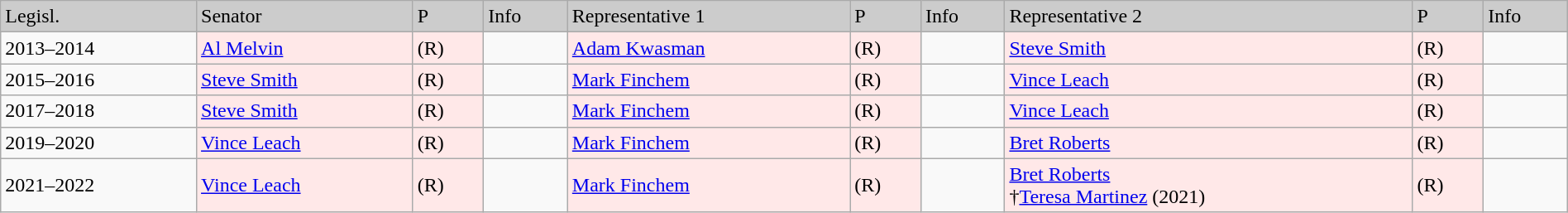<table class=wikitable width="100%" border="1">
<tr style="background-color:#cccccc;">
<td>Legisl.</td>
<td>Senator</td>
<td>P</td>
<td>Info</td>
<td>Representative 1</td>
<td>P</td>
<td>Info</td>
<td>Representative 2</td>
<td>P</td>
<td>Info</td>
</tr>
<tr>
<td>2013–2014</td>
<td style="background:#FFE8E8"><a href='#'>Al Melvin</a></td>
<td style="background:#FFE8E8">(R)</td>
<td></td>
<td style="background:#FFE8E8"><a href='#'>Adam Kwasman</a></td>
<td style="background:#FFE8E8">(R)</td>
<td></td>
<td style="background:#FFE8E8"><a href='#'>Steve Smith</a></td>
<td style="background:#FFE8E8">(R)</td>
<td></td>
</tr>
<tr>
<td>2015–2016</td>
<td style="background:#FFE8E8"><a href='#'>Steve Smith</a></td>
<td style="background:#FFE8E8">(R)</td>
<td></td>
<td style="background:#FFE8E8"><a href='#'>Mark Finchem</a></td>
<td style="background:#FFE8E8">(R)</td>
<td></td>
<td style="background:#FFE8E8"><a href='#'>Vince Leach</a></td>
<td style="background:#FFE8E8">(R)</td>
<td></td>
</tr>
<tr>
<td>2017–2018</td>
<td style="background:#FFE8E8"><a href='#'>Steve Smith</a></td>
<td style="background:#FFE8E8">(R)</td>
<td></td>
<td style="background:#FFE8E8"><a href='#'>Mark Finchem</a></td>
<td style="background:#FFE8E8">(R)</td>
<td></td>
<td style="background:#FFE8E8"><a href='#'>Vince Leach</a></td>
<td style="background:#FFE8E8">(R)</td>
<td></td>
</tr>
<tr>
<td>2019–2020</td>
<td style="background:#FFE8E8"><a href='#'>Vince Leach</a></td>
<td style="background:#FFE8E8">(R)</td>
<td></td>
<td style="background:#FFE8E8"><a href='#'>Mark Finchem</a></td>
<td style="background:#FFE8E8">(R)</td>
<td></td>
<td style="background:#FFE8E8"><a href='#'>Bret Roberts</a></td>
<td style="background:#FFE8E8">(R)</td>
<td></td>
</tr>
<tr>
<td>2021–2022</td>
<td style="background:#FFE8E8"><a href='#'>Vince Leach</a></td>
<td style="background:#FFE8E8">(R)</td>
<td></td>
<td style="background:#FFE8E8"><a href='#'>Mark Finchem</a></td>
<td style="background:#FFE8E8">(R)</td>
<td></td>
<td style="background:#FFE8E8"><a href='#'>Bret Roberts</a><br>†<a href='#'>Teresa Martinez</a> (2021)</td>
<td style="background:#FFE8E8">(R)</td>
<td></td>
</tr>
</table>
